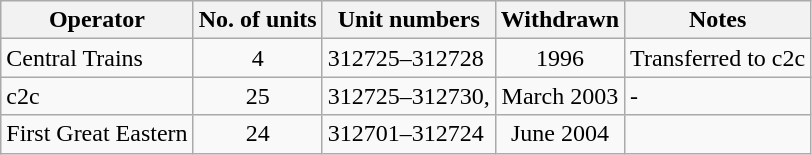<table class="wikitable">
<tr>
<th align=left>Operator</th>
<th>No. of units</th>
<th align=left>Unit numbers</th>
<th>Withdrawn</th>
<th align=left>Notes</th>
</tr>
<tr>
<td>Central Trains</td>
<td align=center>4</td>
<td>312725–312728</td>
<td align=center>1996</td>
<td>Transferred to c2c</td>
</tr>
<tr>
<td>c2c</td>
<td align=center>25</td>
<td>312725–312730, </td>
<td align=center>March 2003</td>
<td align=left>-</td>
</tr>
<tr>
<td>First Great Eastern</td>
<td align=center>24</td>
<td>312701–312724</td>
<td align=center>June 2004</td>
<td align=left></td>
</tr>
</table>
